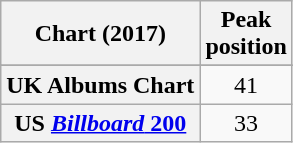<table class="wikitable sortable plainrowheaders" style="text-align:center;">
<tr>
<th scope="col">Chart (2017)</th>
<th scope="col">Peak<br>position</th>
</tr>
<tr>
</tr>
<tr>
<th scope="row">UK Albums Chart</th>
<td>41</td>
</tr>
<tr>
<th scope="row">US <a href='#'><em>Billboard</em> 200</a></th>
<td>33</td>
</tr>
</table>
